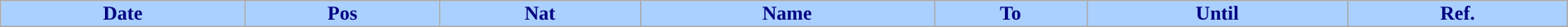<table class="wikitable sortable alternance" style="font-size:100%; text-align:center; line-height:14px; width:100%;">
<tr>
<th style="background:#AAD0FF; color:#000080; ">Date</th>
<th style="background:#AAD0FF; color:#000080; ">Pos</th>
<th style="background:#AAD0FF; color:#000080; ">Nat</th>
<th style="background:#AAD0FF; color:#000080; ">Name</th>
<th style="background:#AAD0FF; color:#000080; ">To</th>
<th style="background:#AAD0FF; color:#000080; ">Until</th>
<th style="background:#AAD0FF; color:#000080; ">Ref.</th>
</tr>
</table>
